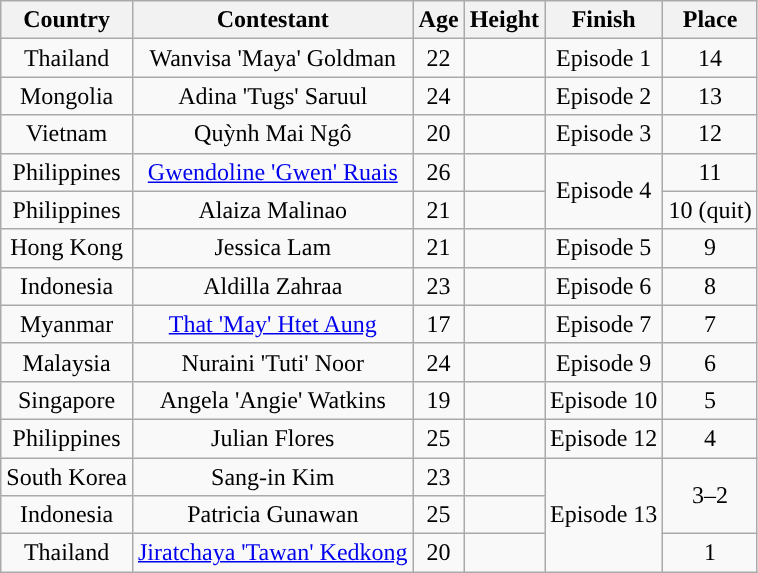<table class="wikitable sortable" style="text-align:center;">
<tr>
<th>Country</th>
<th>Contestant</th>
<th>Age</th>
<th>Height</th>
<th>Finish</th>
<th>Place</th>
</tr>
<tr>
<td>Thailand</td>
<td>Wanvisa 'Maya' Goldman</td>
<td>22</td>
<td></td>
<td>Episode 1</td>
<td>14</td>
</tr>
<tr>
<td>Mongolia</td>
<td>Adina 'Tugs' Saruul</td>
<td>24</td>
<td></td>
<td>Episode 2</td>
<td>13</td>
</tr>
<tr>
<td>Vietnam</td>
<td>Quỳnh Mai Ngô</td>
<td>20</td>
<td></td>
<td>Episode 3</td>
<td>12</td>
</tr>
<tr>
<td>Philippines</td>
<td><a href='#'>Gwendoline 'Gwen' Ruais</a></td>
<td>26</td>
<td></td>
<td rowspan=2>Episode 4</td>
<td>11</td>
</tr>
<tr>
<td>Philippines</td>
<td>Alaiza Malinao</td>
<td>21</td>
<td></td>
<td>10 (quit)</td>
</tr>
<tr>
<td>Hong Kong</td>
<td>Jessica Lam</td>
<td>21</td>
<td></td>
<td>Episode 5</td>
<td>9</td>
</tr>
<tr>
<td>Indonesia</td>
<td>Aldilla Zahraa</td>
<td>23</td>
<td></td>
<td>Episode 6</td>
<td>8</td>
</tr>
<tr>
<td>Myanmar</td>
<td><a href='#'>That 'May' Htet Aung</a></td>
<td>17</td>
<td></td>
<td>Episode 7</td>
<td>7</td>
</tr>
<tr>
<td>Malaysia</td>
<td>Nuraini 'Tuti' Noor</td>
<td>24</td>
<td></td>
<td>Episode 9</td>
<td>6</td>
</tr>
<tr>
<td>Singapore</td>
<td>Angela 'Angie' Watkins</td>
<td>19</td>
<td></td>
<td>Episode 10</td>
<td>5</td>
</tr>
<tr>
<td>Philippines</td>
<td>Julian Flores</td>
<td>25</td>
<td></td>
<td>Episode 12</td>
<td>4</td>
</tr>
<tr>
<td>South Korea</td>
<td>Sang-in Kim</td>
<td>23</td>
<td></td>
<td rowspan="3">Episode 13</td>
<td rowspan="2">3–2</td>
</tr>
<tr>
<td>Indonesia</td>
<td>Patricia Gunawan</td>
<td>25</td>
<td></td>
</tr>
<tr>
<td>Thailand</td>
<td><a href='#'>Jiratchaya 'Tawan' Kedkong</a></td>
<td>20</td>
<td></td>
<td>1</td>
</tr>
</table>
